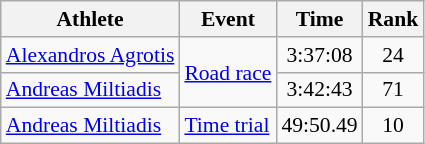<table class=wikitable style="font-size:90%;">
<tr>
<th>Athlete</th>
<th>Event</th>
<th>Time</th>
<th>Rank</th>
</tr>
<tr align=center>
<td align=left><a href='#'>Alexandros Agrotis</a></td>
<td align=left rowspan=2><a href='#'>Road race</a></td>
<td>3:37:08</td>
<td>24</td>
</tr>
<tr align=center>
<td align=left><a href='#'>Andreas Miltiadis</a></td>
<td>3:42:43</td>
<td>71</td>
</tr>
<tr align=center>
<td align=left><a href='#'>Andreas Miltiadis</a></td>
<td align=left rowspan=1><a href='#'>Time trial</a></td>
<td>49:50.49</td>
<td>10</td>
</tr>
</table>
